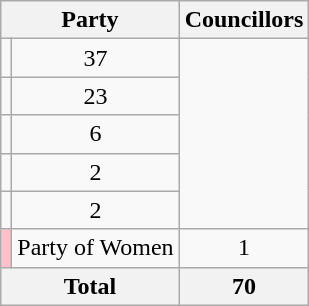<table class="wikitable">
<tr>
<th colspan=2>Party</th>
<th>Councillors</th>
</tr>
<tr>
<td></td>
<td align=center>37</td>
</tr>
<tr>
<td></td>
<td align=center>23</td>
</tr>
<tr>
<td></td>
<td align=center>6</td>
</tr>
<tr>
<td></td>
<td align=center>2</td>
</tr>
<tr>
<td></td>
<td align=center>2</td>
</tr>
<tr>
<td style="background:pink"></td>
<td>Party of Women</td>
<td align=center>1</td>
</tr>
<tr>
<th colspan=2>Total</th>
<th>70</th>
</tr>
</table>
